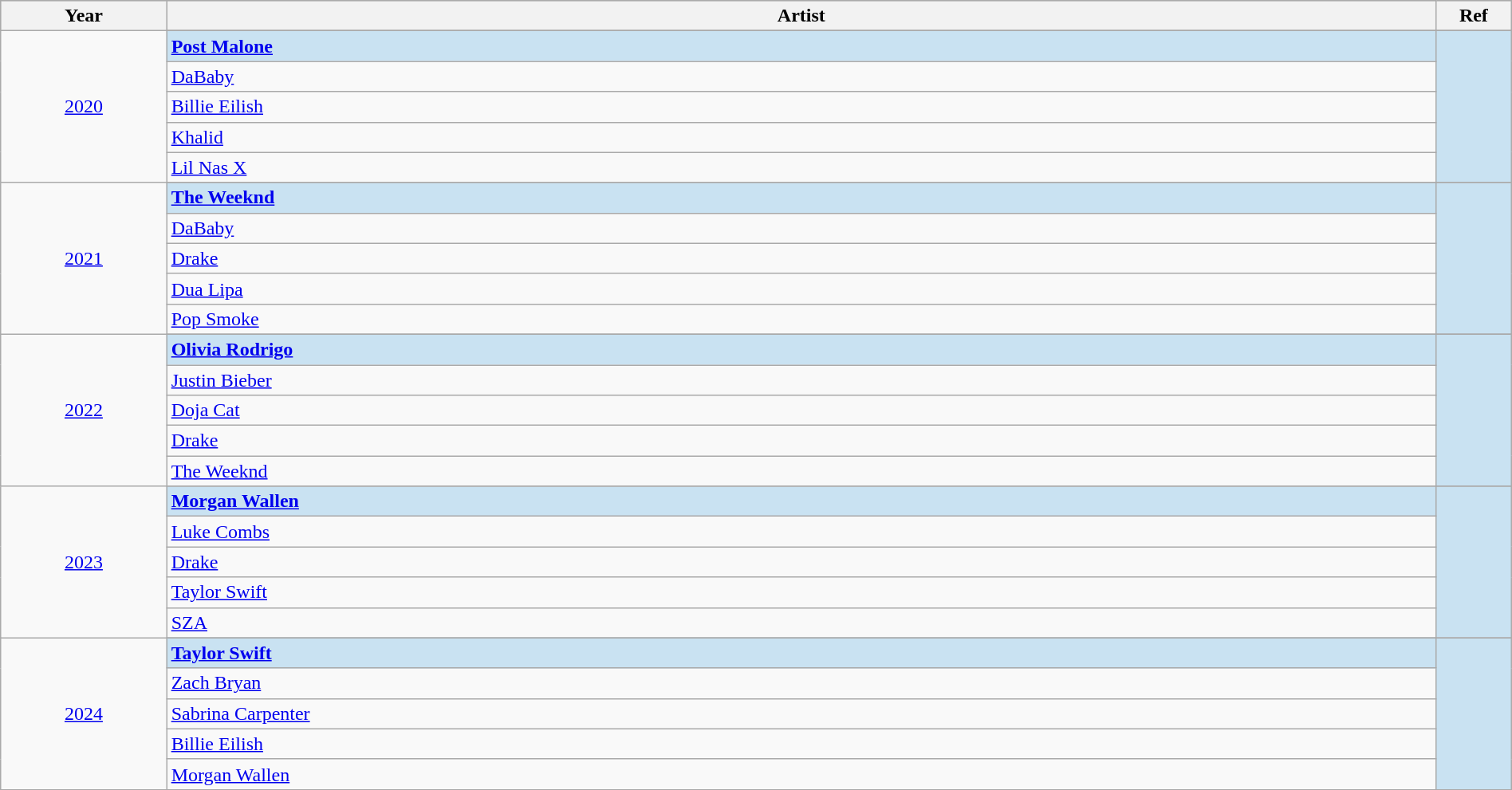<table class="wikitable" style="width:100%;">
<tr style="background:#bebebe;">
<th style="width:11%;">Year</th>
<th style="width:84%;">Artist</th>
<th style="width:5%;">Ref</th>
</tr>
<tr>
<td rowspan="6" align="center"><a href='#'>2020</a></td>
</tr>
<tr style="background:#c9e2f2">
<td><strong><a href='#'>Post Malone</a></strong></td>
<td rowspan="5" align="center"></td>
</tr>
<tr>
<td><a href='#'>DaBaby</a></td>
</tr>
<tr>
<td><a href='#'>Billie Eilish</a></td>
</tr>
<tr>
<td><a href='#'>Khalid</a></td>
</tr>
<tr>
<td><a href='#'>Lil Nas X</a></td>
</tr>
<tr>
<td rowspan="6" align="center"><a href='#'>2021</a></td>
</tr>
<tr style="background:#c9e2f2">
<td><strong><a href='#'>The Weeknd</a></strong></td>
<td rowspan="5" align="center"></td>
</tr>
<tr>
<td><a href='#'>DaBaby</a></td>
</tr>
<tr>
<td><a href='#'>Drake</a></td>
</tr>
<tr>
<td><a href='#'>Dua Lipa</a></td>
</tr>
<tr>
<td><a href='#'>Pop Smoke</a></td>
</tr>
<tr>
<td rowspan="6" align="center"><a href='#'>2022</a></td>
</tr>
<tr style="background:#c9e2f2">
<td><strong><a href='#'>Olivia Rodrigo</a></strong></td>
<td rowspan="5" align="center"></td>
</tr>
<tr>
<td><a href='#'>Justin Bieber</a></td>
</tr>
<tr>
<td><a href='#'>Doja Cat</a></td>
</tr>
<tr>
<td><a href='#'>Drake</a></td>
</tr>
<tr>
<td><a href='#'>The Weeknd</a></td>
</tr>
<tr>
<td rowspan="6" align="center"><a href='#'>2023</a></td>
</tr>
<tr style="background:#c9e2f2">
<td><strong><a href='#'>Morgan Wallen</a></strong></td>
<td rowspan="5" align="center"></td>
</tr>
<tr>
<td><a href='#'>Luke Combs</a></td>
</tr>
<tr>
<td><a href='#'>Drake</a></td>
</tr>
<tr>
<td><a href='#'>Taylor Swift</a></td>
</tr>
<tr>
<td><a href='#'>SZA</a></td>
</tr>
<tr>
<td rowspan="6" align="center"><a href='#'>2024</a></td>
</tr>
<tr style="background:#c9e2f2">
<td><strong><a href='#'>Taylor Swift</a></strong></td>
<td rowspan="5" align="center"></td>
</tr>
<tr>
<td><a href='#'>Zach Bryan</a></td>
</tr>
<tr>
<td><a href='#'>Sabrina Carpenter</a></td>
</tr>
<tr>
<td><a href='#'>Billie Eilish</a></td>
</tr>
<tr>
<td><a href='#'>Morgan Wallen</a></td>
</tr>
<tr>
</tr>
</table>
